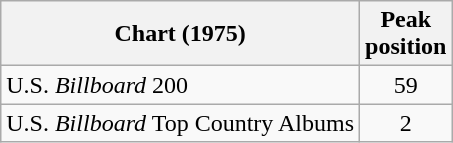<table class="wikitable">
<tr>
<th>Chart (1975)</th>
<th>Peak<br>position</th>
</tr>
<tr>
<td>U.S. <em>Billboard</em> 200</td>
<td align="center">59</td>
</tr>
<tr>
<td>U.S. <em>Billboard</em> Top Country Albums</td>
<td align="center">2</td>
</tr>
</table>
